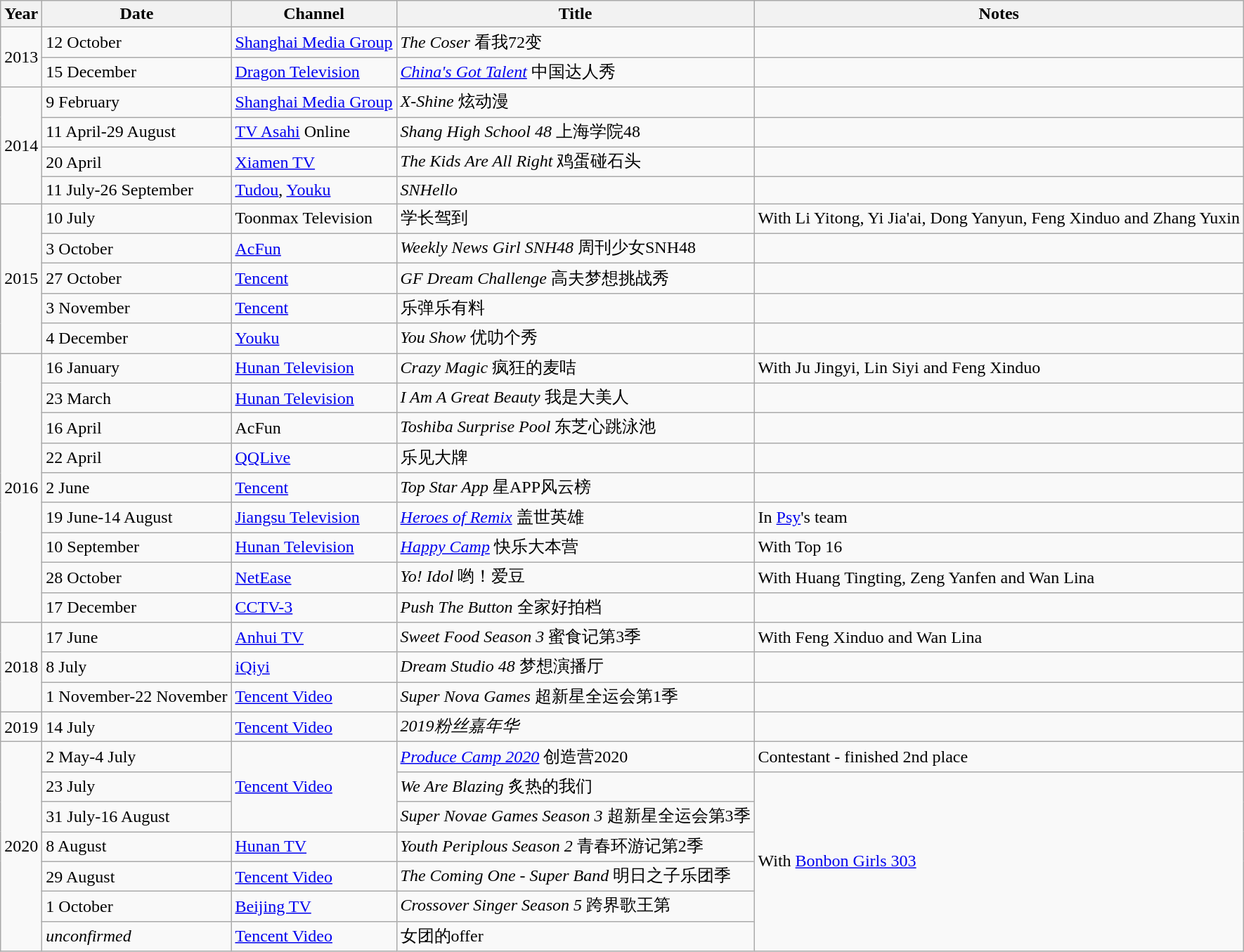<table class="wikitable">
<tr>
<th>Year</th>
<th>Date</th>
<th>Channel</th>
<th>Title</th>
<th>Notes</th>
</tr>
<tr>
<td rowspan="2">2013</td>
<td>12 October</td>
<td><a href='#'>Shanghai Media Group</a></td>
<td><em>The Coser</em> 看我72变</td>
<td></td>
</tr>
<tr>
<td>15 December</td>
<td><a href='#'>Dragon Television</a></td>
<td><em><a href='#'>China's Got Talent</a></em> 中国达人秀</td>
<td></td>
</tr>
<tr>
<td rowspan="4">2014</td>
<td>9 February</td>
<td><a href='#'>Shanghai Media Group</a></td>
<td><em>X-Shine</em> 炫动漫</td>
<td></td>
</tr>
<tr>
<td>11 April-29 August</td>
<td><a href='#'>TV Asahi</a> Online</td>
<td><em>Shang High School 48</em> 上海学院48</td>
<td></td>
</tr>
<tr>
<td>20 April</td>
<td><a href='#'>Xiamen TV</a></td>
<td><em>The Kids Are All Right</em> 鸡蛋碰石头</td>
<td></td>
</tr>
<tr>
<td>11 July-26 September</td>
<td><a href='#'>Tudou</a>, <a href='#'>Youku</a></td>
<td><em>SNHello</em></td>
<td></td>
</tr>
<tr>
<td rowspan="5">2015</td>
<td>10 July</td>
<td>Toonmax Television</td>
<td>学长驾到</td>
<td>With Li Yitong, Yi Jia'ai, Dong Yanyun, Feng Xinduo and Zhang Yuxin</td>
</tr>
<tr>
<td>3 October</td>
<td><a href='#'>AcFun</a></td>
<td><em>Weekly News Girl SNH48</em> 周刊少女SNH48</td>
<td></td>
</tr>
<tr>
<td>27 October</td>
<td><a href='#'>Tencent</a></td>
<td><em>GF Dream Challenge</em> 高夫梦想挑战秀</td>
<td></td>
</tr>
<tr>
<td>3 November</td>
<td><a href='#'>Tencent</a></td>
<td>乐弹乐有料</td>
<td></td>
</tr>
<tr>
<td>4 December</td>
<td><a href='#'>Youku</a></td>
<td><em>You Show</em> 优叻个秀</td>
<td></td>
</tr>
<tr>
<td rowspan="9">2016</td>
<td>16 January</td>
<td><a href='#'>Hunan Television</a></td>
<td><em>Crazy Magic</em> 疯狂的麦咭</td>
<td>With Ju Jingyi, Lin Siyi and Feng Xinduo</td>
</tr>
<tr>
<td>23 March</td>
<td><a href='#'>Hunan Television</a></td>
<td><em>I Am A Great Beauty</em> 我是大美人</td>
<td></td>
</tr>
<tr>
<td>16 April</td>
<td>AcFun</td>
<td><em>Toshiba Surprise Pool</em> 东芝心跳泳池</td>
<td></td>
</tr>
<tr>
<td>22 April</td>
<td><a href='#'>QQLive</a></td>
<td>乐见大牌</td>
<td></td>
</tr>
<tr>
<td>2 June</td>
<td><a href='#'>Tencent</a></td>
<td><em>Top Star App</em> 星APP风云榜</td>
<td></td>
</tr>
<tr>
<td>19 June-14 August</td>
<td><a href='#'>Jiangsu Television</a></td>
<td><em><a href='#'>Heroes of Remix</a></em> 盖世英雄</td>
<td>In <a href='#'>Psy</a>'s team</td>
</tr>
<tr>
<td>10 September</td>
<td><a href='#'>Hunan Television</a></td>
<td><em><a href='#'>Happy Camp</a></em> 快乐大本营</td>
<td>With Top 16</td>
</tr>
<tr>
<td>28 October</td>
<td><a href='#'>NetEase</a></td>
<td><em>Yo! Idol</em> 哟！爱豆</td>
<td>With Huang Tingting, Zeng Yanfen and Wan Lina</td>
</tr>
<tr>
<td>17 December</td>
<td><a href='#'>CCTV-3</a></td>
<td><em>Push The Button</em> 全家好拍档</td>
<td></td>
</tr>
<tr>
<td rowspan="3">2018</td>
<td>17 June</td>
<td><a href='#'>Anhui TV</a></td>
<td><em>Sweet Food Season 3</em> 蜜食记第3季</td>
<td>With Feng Xinduo and Wan Lina</td>
</tr>
<tr>
<td>8 July</td>
<td><a href='#'>iQiyi</a></td>
<td><em>Dream Studio 48</em> 梦想演播厅</td>
<td></td>
</tr>
<tr>
<td>1 November-22 November</td>
<td><a href='#'>Tencent Video</a></td>
<td><em>Super Nova Games</em> 超新星全运会第1季</td>
<td></td>
</tr>
<tr>
<td>2019</td>
<td>14 July</td>
<td><a href='#'>Tencent Video</a></td>
<td><em>2019粉丝嘉年华</em></td>
<td></td>
</tr>
<tr>
<td rowspan="7">2020</td>
<td>2 May-4 July</td>
<td rowspan="3"><a href='#'>Tencent Video</a></td>
<td><em><a href='#'>Produce Camp 2020</a></em> 创造营2020</td>
<td>Contestant - finished 2nd place</td>
</tr>
<tr>
<td>23 July</td>
<td><em>We Are Blazing</em> 炙热的我们</td>
<td rowspan="6">With <a href='#'>Bonbon Girls 303</a></td>
</tr>
<tr>
<td>31 July-16 August</td>
<td><em>Super Novae Games Season 3</em> 超新星全运会第3季</td>
</tr>
<tr>
<td>8 August</td>
<td><a href='#'>Hunan TV</a></td>
<td><em>Youth Periplous Season 2</em> 青春环游记第2季</td>
</tr>
<tr>
<td>29 August</td>
<td><a href='#'>Tencent Video</a></td>
<td><em>The Coming One - Super Band</em> 明日之子乐团季</td>
</tr>
<tr>
<td>1 October</td>
<td><a href='#'>Beijing TV</a></td>
<td><em>Crossover Singer Season 5</em> 跨界歌王第</td>
</tr>
<tr>
<td><em>unconfirmed</em></td>
<td><a href='#'>Tencent Video</a></td>
<td>女团的offer</td>
</tr>
</table>
